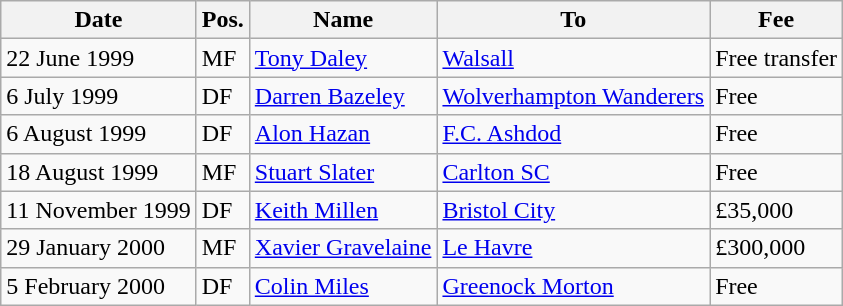<table class="wikitable">
<tr>
<th>Date</th>
<th>Pos.</th>
<th>Name</th>
<th>To</th>
<th>Fee</th>
</tr>
<tr>
<td>22 June 1999</td>
<td>MF</td>
<td><a href='#'>Tony Daley</a></td>
<td><a href='#'>Walsall</a></td>
<td>Free transfer</td>
</tr>
<tr>
<td>6 July 1999</td>
<td>DF</td>
<td><a href='#'>Darren Bazeley</a></td>
<td><a href='#'>Wolverhampton Wanderers</a></td>
<td>Free</td>
</tr>
<tr>
<td>6 August 1999</td>
<td>DF</td>
<td><a href='#'>Alon Hazan</a></td>
<td><a href='#'>F.C. Ashdod</a></td>
<td>Free</td>
</tr>
<tr>
<td>18 August 1999</td>
<td>MF</td>
<td><a href='#'>Stuart Slater</a></td>
<td><a href='#'>Carlton SC</a></td>
<td>Free</td>
</tr>
<tr>
<td>11 November 1999</td>
<td>DF</td>
<td><a href='#'>Keith Millen</a></td>
<td><a href='#'>Bristol City</a></td>
<td>£35,000</td>
</tr>
<tr>
<td>29 January 2000</td>
<td>MF</td>
<td><a href='#'>Xavier Gravelaine</a></td>
<td><a href='#'>Le Havre</a></td>
<td>£300,000</td>
</tr>
<tr>
<td>5 February 2000</td>
<td>DF</td>
<td><a href='#'>Colin Miles</a></td>
<td><a href='#'>Greenock Morton</a></td>
<td>Free</td>
</tr>
</table>
